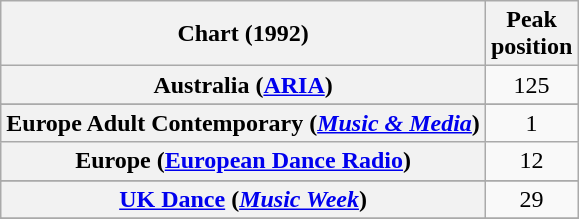<table class="wikitable sortable plainrowheaders" style="text-align:center">
<tr>
<th>Chart (1992)</th>
<th>Peak<br>position</th>
</tr>
<tr>
<th scope="row">Australia (<a href='#'>ARIA</a>)</th>
<td align="center">125</td>
</tr>
<tr>
</tr>
<tr>
</tr>
<tr>
<th scope="row">Europe Adult Contemporary (<em><a href='#'>Music & Media</a></em>)</th>
<td>1</td>
</tr>
<tr>
<th scope="row">Europe (<a href='#'>European Dance Radio</a>)</th>
<td>12</td>
</tr>
<tr>
</tr>
<tr>
</tr>
<tr>
</tr>
<tr>
</tr>
<tr>
</tr>
<tr>
</tr>
<tr>
</tr>
<tr>
</tr>
<tr>
<th scope="row"><a href='#'>UK Dance</a> (<em><a href='#'>Music Week</a></em>)</th>
<td>29</td>
</tr>
<tr>
</tr>
<tr>
</tr>
</table>
